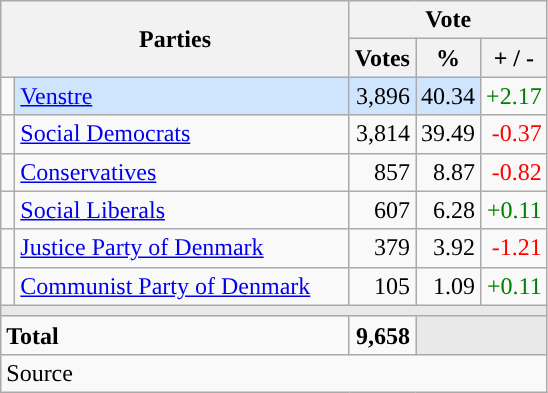<table class="wikitable" style="text-align:right;">
<tr>
<th style="text-align:centre;" rowspan="2" colspan="2" width="225">Parties</th>
<th colspan="3">Vote</th>
</tr>
<tr>
<th width="15">Votes</th>
<th width="15">%</th>
<th width="15">+ / -</th>
</tr>
<tr>
<td width="2" style="color:inherit;background:"></td>
<td bgcolor=#cfe5fe  align="left"><a href='#'>Venstre</a></td>
<td bgcolor=#cfe5fe>3,896</td>
<td bgcolor=#cfe5fe>40.34</td>
<td style=color:green;>+2.17</td>
</tr>
<tr>
<td width="2" style="color:inherit;background:"></td>
<td align="left"><a href='#'>Social Democrats</a></td>
<td>3,814</td>
<td>39.49</td>
<td style=color:red;>-0.37</td>
</tr>
<tr>
<td width="2" style="color:inherit;background:"></td>
<td align="left"><a href='#'>Conservatives</a></td>
<td>857</td>
<td>8.87</td>
<td style=color:red;>-0.82</td>
</tr>
<tr>
<td width="2" style="color:inherit;background:"></td>
<td align="left"><a href='#'>Social Liberals</a></td>
<td>607</td>
<td>6.28</td>
<td style=color:green;>+0.11</td>
</tr>
<tr>
<td width="2" style="color:inherit;background:"></td>
<td align="left"><a href='#'>Justice Party of Denmark</a></td>
<td>379</td>
<td>3.92</td>
<td style=color:red;>-1.21</td>
</tr>
<tr>
<td width="2" style="color:inherit;background:"></td>
<td align="left"><a href='#'>Communist Party of Denmark</a></td>
<td>105</td>
<td>1.09</td>
<td style=color:green;>+0.11</td>
</tr>
<tr>
<td colspan="7" bgcolor="#E9E9E9"></td>
</tr>
<tr>
<td align="left" colspan="2"><strong>Total</strong></td>
<td><strong>9,658</strong></td>
<td bgcolor="#E9E9E9" colspan="2"></td>
</tr>
<tr>
<td align="left" colspan="6">Source</td>
</tr>
</table>
